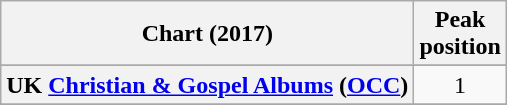<table class="wikitable sortable plainrowheaders" style="text-align:center">
<tr>
<th scope="col">Chart (2017)</th>
<th scope="col">Peak<br> position</th>
</tr>
<tr>
</tr>
<tr>
</tr>
<tr>
</tr>
<tr>
</tr>
<tr>
</tr>
<tr>
</tr>
<tr>
<th scope="row">UK <a href='#'>Christian & Gospel Albums</a> (<a href='#'>OCC</a>)</th>
<td>1</td>
</tr>
<tr>
</tr>
<tr>
</tr>
</table>
